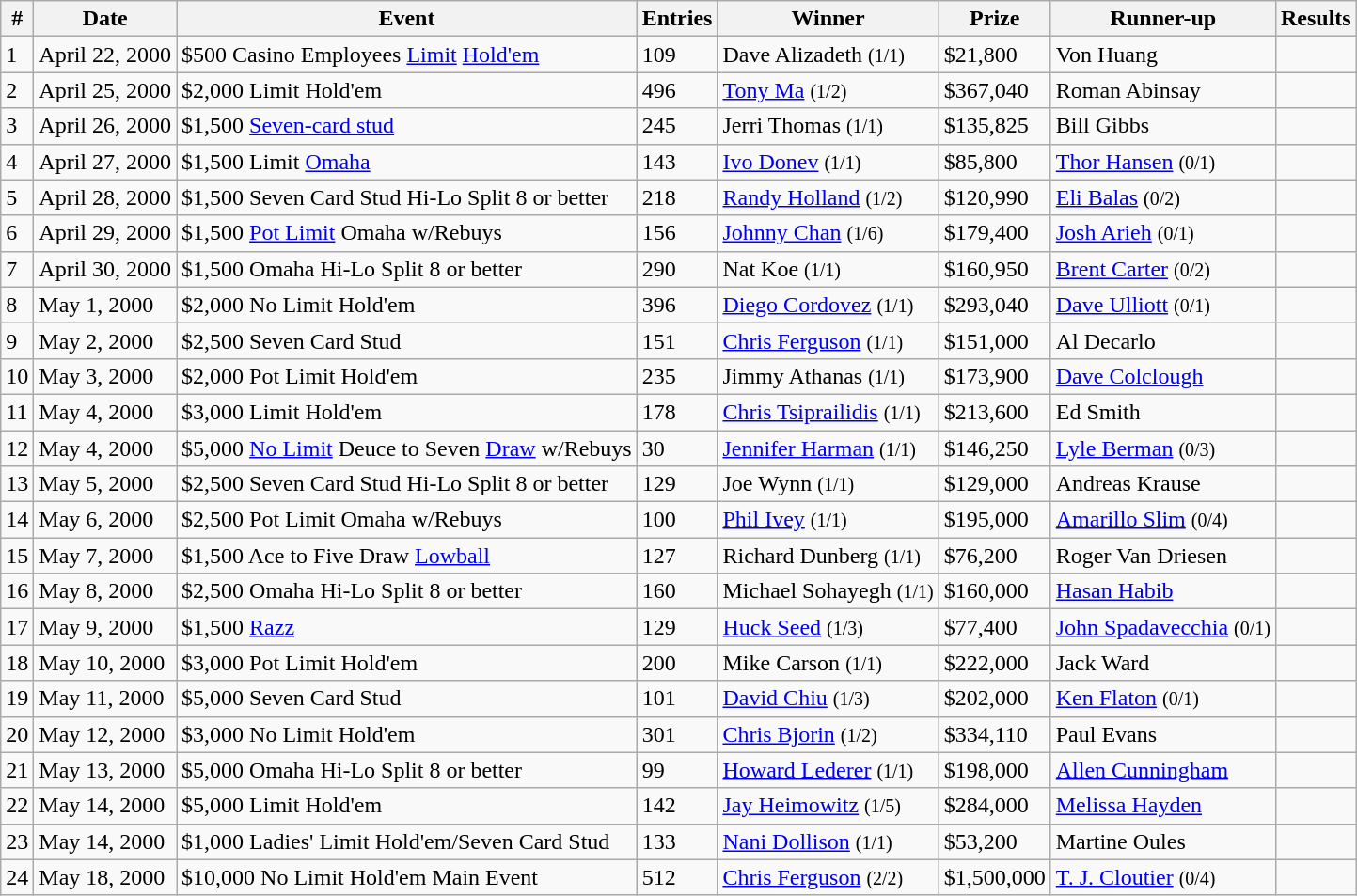<table class="wikitable sortable">
<tr>
<th>#</th>
<th>Date</th>
<th bgcolor="#FFEBAD">Event</th>
<th>Entries</th>
<th bgcolor="#FFEBAD">Winner</th>
<th bgcolor="#FFEBAD">Prize</th>
<th bgcolor="#FFEBAD">Runner-up</th>
<th>Results</th>
</tr>
<tr>
<td>1</td>
<td>April 22, 2000</td>
<td>$500 Casino Employees <a href='#'>Limit</a> <a href='#'>Hold'em</a></td>
<td>109</td>
<td>Dave Alizadeth <small>(1/1)</small></td>
<td>$21,800</td>
<td>Von Huang</td>
<td></td>
</tr>
<tr>
<td>2</td>
<td>April 25, 2000</td>
<td>$2,000 Limit Hold'em</td>
<td>496</td>
<td><a href='#'>Tony Ma</a> <small>(1/2)</small></td>
<td>$367,040</td>
<td>Roman Abinsay</td>
<td></td>
</tr>
<tr>
<td>3</td>
<td>April 26, 2000</td>
<td>$1,500 <a href='#'>Seven-card stud</a></td>
<td>245</td>
<td>Jerri Thomas <small>(1/1)</small></td>
<td>$135,825</td>
<td>Bill Gibbs</td>
<td></td>
</tr>
<tr>
<td>4</td>
<td>April 27, 2000</td>
<td>$1,500 Limit <a href='#'>Omaha</a></td>
<td>143</td>
<td><a href='#'>Ivo Donev</a> <small>(1/1)</small></td>
<td>$85,800</td>
<td><a href='#'>Thor Hansen</a> <small>(0/1)</small></td>
<td></td>
</tr>
<tr>
<td>5</td>
<td>April 28, 2000</td>
<td>$1,500 Seven Card Stud Hi-Lo Split 8 or better</td>
<td>218</td>
<td><a href='#'>Randy Holland</a> <small>(1/2)</small></td>
<td>$120,990</td>
<td><a href='#'>Eli Balas</a> <small>(0/2)</small></td>
<td></td>
</tr>
<tr>
<td>6</td>
<td>April 29, 2000</td>
<td>$1,500 <a href='#'>Pot Limit</a> Omaha w/Rebuys</td>
<td>156</td>
<td><a href='#'>Johnny Chan</a> <small>(1/6)</small></td>
<td>$179,400</td>
<td><a href='#'>Josh Arieh</a> <small>(0/1)</small></td>
<td></td>
</tr>
<tr>
<td>7</td>
<td>April 30, 2000</td>
<td>$1,500 Omaha Hi-Lo Split 8 or better</td>
<td>290</td>
<td>Nat Koe <small>(1/1)</small></td>
<td>$160,950</td>
<td><a href='#'>Brent Carter</a> <small>(0/2)</small></td>
<td></td>
</tr>
<tr>
<td>8</td>
<td>May 1, 2000</td>
<td>$2,000 No Limit Hold'em</td>
<td>396</td>
<td><a href='#'>Diego Cordovez</a> <small>(1/1)</small></td>
<td>$293,040</td>
<td><a href='#'>Dave Ulliott</a> <small>(0/1)</small></td>
<td></td>
</tr>
<tr>
<td>9</td>
<td>May 2, 2000</td>
<td>$2,500 Seven Card Stud</td>
<td>151</td>
<td><a href='#'>Chris Ferguson</a> <small>(1/1)</small></td>
<td>$151,000</td>
<td>Al Decarlo</td>
<td></td>
</tr>
<tr>
<td>10</td>
<td>May 3, 2000</td>
<td>$2,000 Pot Limit Hold'em</td>
<td>235</td>
<td>Jimmy Athanas <small>(1/1)</small></td>
<td>$173,900</td>
<td><a href='#'>Dave Colclough</a></td>
<td></td>
</tr>
<tr>
<td>11</td>
<td>May 4, 2000</td>
<td>$3,000 Limit Hold'em</td>
<td>178</td>
<td><a href='#'>Chris Tsiprailidis</a> <small>(1/1)</small></td>
<td>$213,600</td>
<td>Ed Smith</td>
<td></td>
</tr>
<tr>
<td>12</td>
<td>May 4, 2000</td>
<td>$5,000 <a href='#'>No Limit</a> Deuce to Seven <a href='#'>Draw</a> w/Rebuys</td>
<td>30</td>
<td><a href='#'>Jennifer Harman</a> <small>(1/1)</small></td>
<td>$146,250</td>
<td><a href='#'>Lyle Berman</a> <small>(0/3)</small></td>
<td></td>
</tr>
<tr>
<td>13</td>
<td>May 5, 2000</td>
<td>$2,500 Seven Card Stud Hi-Lo Split 8 or better</td>
<td>129</td>
<td>Joe Wynn <small>(1/1)</small></td>
<td>$129,000</td>
<td>Andreas Krause</td>
<td></td>
</tr>
<tr>
<td>14</td>
<td>May 6, 2000</td>
<td>$2,500 Pot Limit Omaha w/Rebuys</td>
<td>100</td>
<td><a href='#'>Phil Ivey</a> <small>(1/1)</small></td>
<td>$195,000</td>
<td><a href='#'>Amarillo Slim</a> <small>(0/4)</small></td>
<td></td>
</tr>
<tr>
<td>15</td>
<td>May 7, 2000</td>
<td>$1,500 Ace to Five Draw <a href='#'>Lowball</a></td>
<td>127</td>
<td>Richard Dunberg <small>(1/1)</small></td>
<td>$76,200</td>
<td>Roger Van Driesen</td>
<td></td>
</tr>
<tr>
<td>16</td>
<td>May 8, 2000</td>
<td>$2,500 Omaha Hi-Lo Split 8 or better</td>
<td>160</td>
<td>Michael Sohayegh <small>(1/1)</small></td>
<td>$160,000</td>
<td><a href='#'>Hasan Habib</a></td>
<td></td>
</tr>
<tr>
<td>17</td>
<td>May 9, 2000</td>
<td>$1,500 <a href='#'>Razz</a></td>
<td>129</td>
<td><a href='#'>Huck Seed</a> <small>(1/3)</small></td>
<td>$77,400</td>
<td><a href='#'>John Spadavecchia</a> <small>(0/1)</small></td>
<td></td>
</tr>
<tr>
<td>18</td>
<td>May 10, 2000</td>
<td>$3,000 Pot Limit Hold'em</td>
<td>200</td>
<td>Mike Carson <small>(1/1)</small></td>
<td>$222,000</td>
<td>Jack Ward</td>
<td></td>
</tr>
<tr>
<td>19</td>
<td>May 11, 2000</td>
<td>$5,000 Seven Card Stud</td>
<td>101</td>
<td><a href='#'>David Chiu</a> <small>(1/3)</small></td>
<td>$202,000</td>
<td><a href='#'>Ken Flaton</a> <small>(0/1)</small></td>
<td></td>
</tr>
<tr>
<td>20</td>
<td>May 12, 2000</td>
<td>$3,000 No Limit Hold'em</td>
<td>301</td>
<td><a href='#'>Chris Bjorin</a> <small>(1/2)</small></td>
<td>$334,110</td>
<td>Paul Evans</td>
<td></td>
</tr>
<tr>
<td>21</td>
<td>May 13, 2000</td>
<td>$5,000 Omaha Hi-Lo Split 8 or better</td>
<td>99</td>
<td><a href='#'>Howard Lederer</a> <small>(1/1)</small></td>
<td>$198,000</td>
<td><a href='#'>Allen Cunningham</a></td>
<td></td>
</tr>
<tr>
<td>22</td>
<td>May 14, 2000</td>
<td>$5,000 Limit Hold'em</td>
<td>142</td>
<td><a href='#'>Jay Heimowitz</a> <small>(1/5)</small></td>
<td>$284,000</td>
<td><a href='#'>Melissa Hayden</a></td>
<td></td>
</tr>
<tr>
<td>23</td>
<td>May 14, 2000</td>
<td>$1,000 Ladies' Limit Hold'em/Seven Card Stud</td>
<td>133</td>
<td><a href='#'>Nani Dollison</a> <small>(1/1)</small></td>
<td>$53,200</td>
<td>Martine Oules</td>
<td></td>
</tr>
<tr>
<td>24</td>
<td>May 18, 2000</td>
<td>$10,000 No Limit Hold'em Main Event</td>
<td>512</td>
<td><a href='#'>Chris Ferguson</a> <small>(2/2)</small></td>
<td>$1,500,000</td>
<td><a href='#'>T. J. Cloutier</a> <small>(0/4)</small></td>
<td></td>
</tr>
</table>
